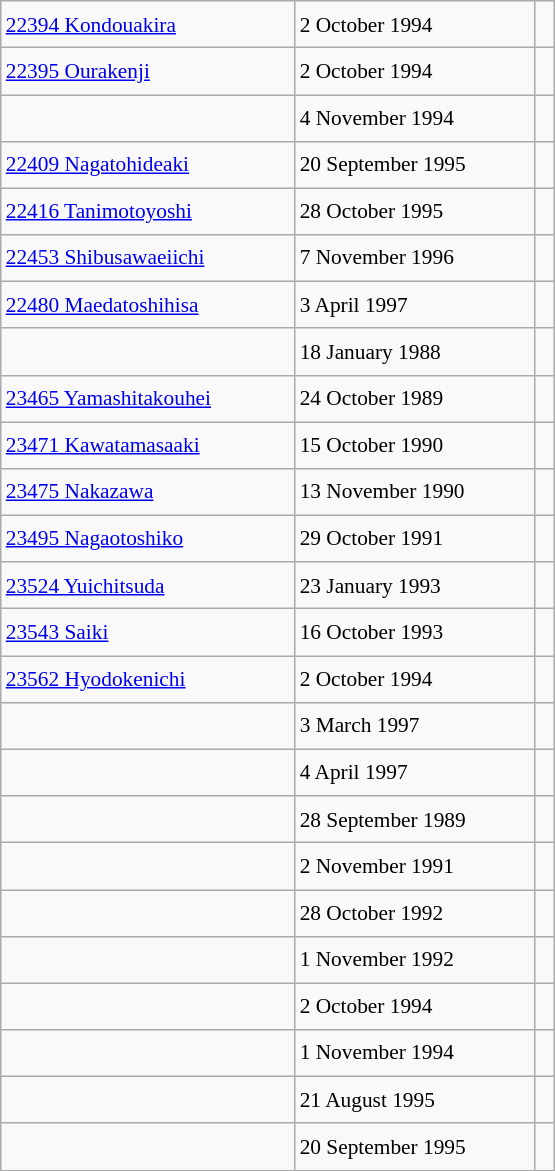<table class="wikitable" style="font-size: 89%; float: left; width: 26em; margin-right: 1em; line-height: 1.65em">
<tr>
<td><a href='#'>22394 Kondouakira</a></td>
<td>2 October 1994</td>
<td><small></small> </td>
</tr>
<tr>
<td><a href='#'>22395 Ourakenji</a></td>
<td>2 October 1994</td>
<td><small></small> </td>
</tr>
<tr>
<td></td>
<td>4 November 1994</td>
<td><small></small> </td>
</tr>
<tr>
<td><a href='#'>22409 Nagatohideaki</a></td>
<td>20 September 1995</td>
<td><small></small> </td>
</tr>
<tr>
<td><a href='#'>22416 Tanimotoyoshi</a></td>
<td>28 October 1995</td>
<td><small></small> </td>
</tr>
<tr>
<td><a href='#'>22453 Shibusawaeiichi</a></td>
<td>7 November 1996</td>
<td><small></small> </td>
</tr>
<tr>
<td><a href='#'>22480 Maedatoshihisa</a></td>
<td>3 April 1997</td>
<td><small></small> </td>
</tr>
<tr>
<td></td>
<td>18 January 1988</td>
<td><small></small> </td>
</tr>
<tr>
<td><a href='#'>23465 Yamashitakouhei</a></td>
<td>24 October 1989</td>
<td><small></small> </td>
</tr>
<tr>
<td><a href='#'>23471 Kawatamasaaki</a></td>
<td>15 October 1990</td>
<td><small></small> </td>
</tr>
<tr>
<td><a href='#'>23475 Nakazawa</a></td>
<td>13 November 1990</td>
<td><small></small> </td>
</tr>
<tr>
<td><a href='#'>23495 Nagaotoshiko</a></td>
<td>29 October 1991</td>
<td><small></small> </td>
</tr>
<tr>
<td><a href='#'>23524 Yuichitsuda</a></td>
<td>23 January 1993</td>
<td><small></small> </td>
</tr>
<tr>
<td><a href='#'>23543 Saiki</a></td>
<td>16 October 1993</td>
<td><small></small> </td>
</tr>
<tr>
<td><a href='#'>23562 Hyodokenichi</a></td>
<td>2 October 1994</td>
<td><small></small> </td>
</tr>
<tr>
<td></td>
<td>3 March 1997</td>
<td><small></small> </td>
</tr>
<tr>
<td></td>
<td>4 April 1997</td>
<td><small></small> </td>
</tr>
<tr>
<td></td>
<td>28 September 1989</td>
<td><small></small> </td>
</tr>
<tr>
<td></td>
<td>2 November 1991</td>
<td><small></small> </td>
</tr>
<tr>
<td></td>
<td>28 October 1992</td>
<td><small></small> </td>
</tr>
<tr>
<td></td>
<td>1 November 1992</td>
<td><small></small> </td>
</tr>
<tr>
<td></td>
<td>2 October 1994</td>
<td><small></small> </td>
</tr>
<tr>
<td></td>
<td>1 November 1994</td>
<td><small></small> </td>
</tr>
<tr>
<td></td>
<td>21 August 1995</td>
<td><small></small> </td>
</tr>
<tr>
<td></td>
<td>20 September 1995</td>
<td><small></small> </td>
</tr>
</table>
